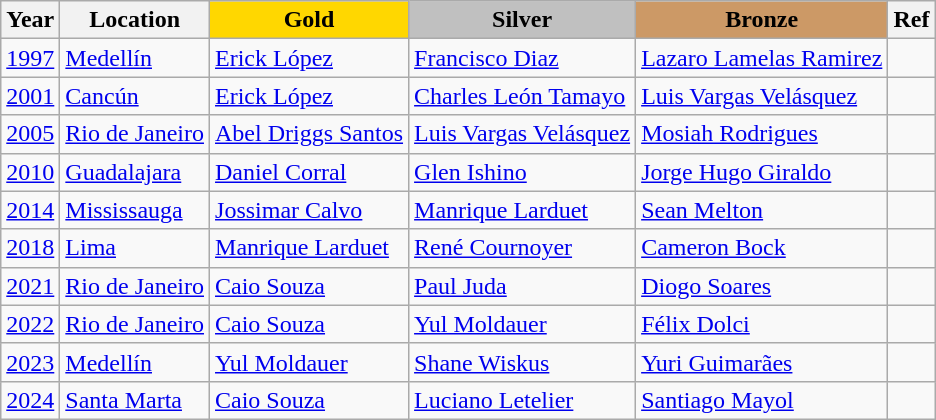<table class="wikitable">
<tr>
<th>Year</th>
<th>Location</th>
<th style="background-color:gold;">Gold</th>
<th style="background-color:silver;">Silver</th>
<th style="background-color:#cc9966;">Bronze</th>
<th>Ref</th>
</tr>
<tr>
<td><a href='#'>1997</a></td>
<td> <a href='#'>Medellín</a></td>
<td> <a href='#'>Erick López</a></td>
<td> <a href='#'>Francisco Diaz</a></td>
<td> <a href='#'>Lazaro Lamelas Ramirez</a></td>
<td></td>
</tr>
<tr>
<td><a href='#'>2001</a></td>
<td> <a href='#'>Cancún</a></td>
<td> <a href='#'>Erick López</a></td>
<td> <a href='#'>Charles León Tamayo</a></td>
<td> <a href='#'>Luis Vargas Velásquez</a></td>
<td></td>
</tr>
<tr>
<td><a href='#'>2005</a></td>
<td> <a href='#'>Rio de Janeiro</a></td>
<td> <a href='#'>Abel Driggs Santos</a></td>
<td> <a href='#'>Luis Vargas Velásquez</a></td>
<td> <a href='#'>Mosiah Rodrigues</a></td>
<td></td>
</tr>
<tr>
<td><a href='#'>2010</a></td>
<td> <a href='#'>Guadalajara</a></td>
<td> <a href='#'>Daniel Corral</a></td>
<td> <a href='#'>Glen Ishino</a></td>
<td> <a href='#'>Jorge Hugo Giraldo</a></td>
<td></td>
</tr>
<tr>
<td><a href='#'>2014</a></td>
<td> <a href='#'>Mississauga</a></td>
<td> <a href='#'>Jossimar Calvo</a></td>
<td> <a href='#'>Manrique Larduet</a></td>
<td> <a href='#'>Sean Melton</a></td>
<td></td>
</tr>
<tr>
<td><a href='#'>2018</a></td>
<td> <a href='#'>Lima</a></td>
<td> <a href='#'>Manrique Larduet</a></td>
<td> <a href='#'>René Cournoyer</a></td>
<td> <a href='#'>Cameron Bock</a></td>
<td></td>
</tr>
<tr>
<td><a href='#'>2021</a></td>
<td> <a href='#'>Rio de Janeiro</a></td>
<td> <a href='#'>Caio Souza</a></td>
<td> <a href='#'>Paul Juda</a></td>
<td> <a href='#'>Diogo Soares</a></td>
<td></td>
</tr>
<tr>
<td><a href='#'>2022</a></td>
<td> <a href='#'>Rio de Janeiro</a></td>
<td> <a href='#'>Caio Souza</a></td>
<td> <a href='#'>Yul Moldauer</a></td>
<td> <a href='#'>Félix Dolci</a></td>
<td></td>
</tr>
<tr>
<td><a href='#'>2023</a></td>
<td> <a href='#'>Medellín</a></td>
<td> <a href='#'>Yul Moldauer</a></td>
<td> <a href='#'>Shane Wiskus</a></td>
<td> <a href='#'>Yuri Guimarães</a></td>
<td></td>
</tr>
<tr>
<td><a href='#'>2024</a></td>
<td> <a href='#'>Santa Marta</a></td>
<td> <a href='#'>Caio Souza</a></td>
<td> <a href='#'>Luciano Letelier</a></td>
<td> <a href='#'>Santiago Mayol</a></td>
<td></td>
</tr>
</table>
